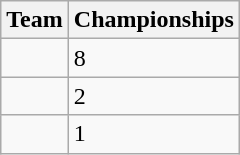<table class="wikitable">
<tr>
<th>Team</th>
<th>Championships</th>
</tr>
<tr>
<td></td>
<td>8</td>
</tr>
<tr>
<td></td>
<td>2</td>
</tr>
<tr>
<td></td>
<td>1</td>
</tr>
</table>
